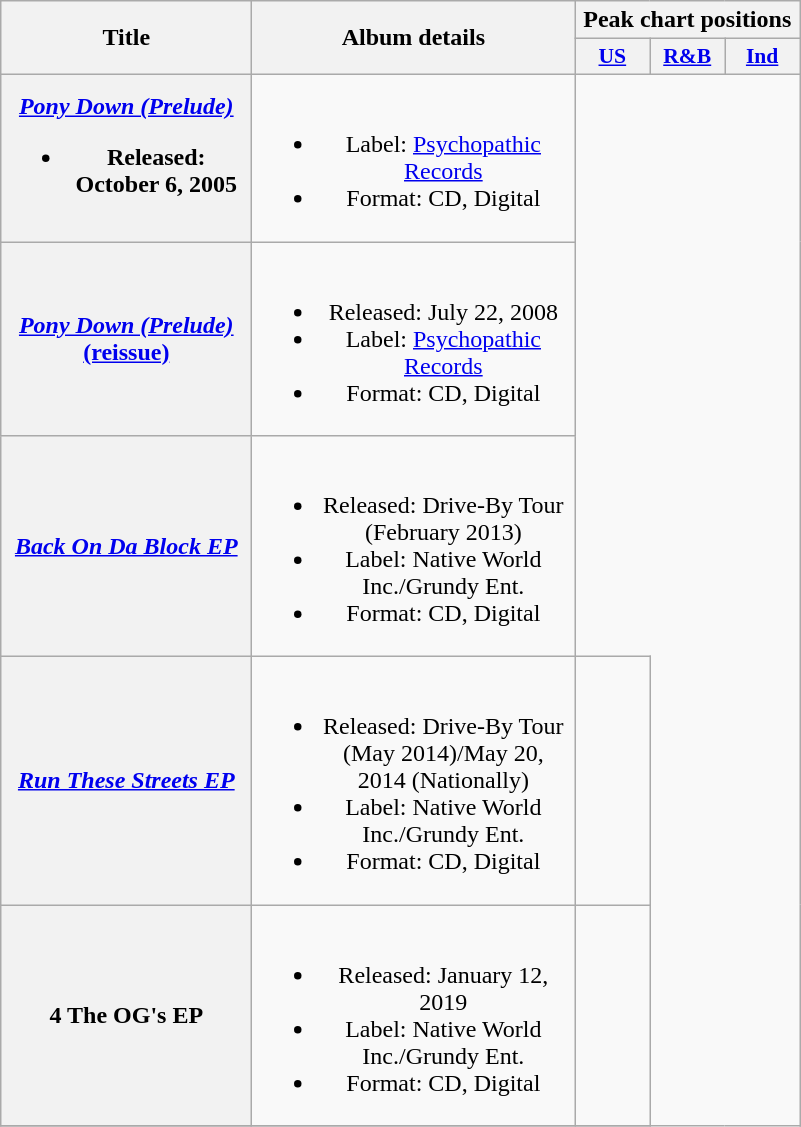<table class="wikitable plainrowheaders" style="text-align:center;">
<tr>
<th scope="col" rowspan="2" style="width:10em;">Title</th>
<th scope="col" rowspan="2" style="width:13em;">Album details</th>
<th scope="col" colspan="3">Peak chart positions</th>
</tr>
<tr>
<th style="width:3em;font-size:90%;"><a href='#'>US</a></th>
<th style="width:3em;font-size:90%;"><a href='#'>R&B</a></th>
<th style="width:3em;font-size:90%;"><a href='#'>Ind</a></th>
</tr>
<tr>
<th scope="row"><em><a href='#'>Pony Down (Prelude)</a></em><br><ul><li>Released: October 6, 2005</li></ul></th>
<td><br><ul><li>Label: <a href='#'>Psychopathic Records</a></li><li>Format: CD, Digital</li></ul></td>
</tr>
<tr>
<th scope="row"><a href='#'><em>Pony Down (Prelude)</em> (reissue)</a></th>
<td><br><ul><li>Released: July 22, 2008</li><li>Label: <a href='#'>Psychopathic Records</a></li><li>Format: CD, Digital</li></ul></td>
</tr>
<tr>
<th scope="row"><em><a href='#'>Back On Da Block EP</a></em></th>
<td><br><ul><li>Released: Drive-By Tour (February 2013)</li><li>Label: Native World Inc./Grundy Ent.</li><li>Format: CD, Digital</li></ul></td>
</tr>
<tr>
<th scope="row"><em><a href='#'>Run These Streets EP</a></em></th>
<td><br><ul><li>Released: Drive-By Tour (May 2014)/May 20, 2014 (Nationally)</li><li>Label: Native World Inc./Grundy Ent.</li><li>Format: CD, Digital</li></ul></td>
<td></td>
</tr>
<tr>
<th scope="row">4 The OG's EP</th>
<td><br><ul><li>Released: January 12, 2019</li><li>Label: Native World Inc./Grundy Ent.</li><li>Format: CD, Digital</li></ul></td>
<td></td>
</tr>
<tr>
</tr>
</table>
